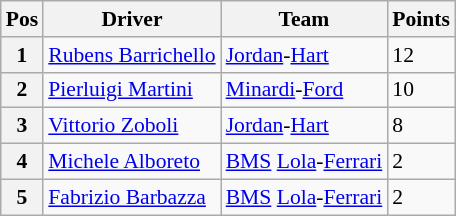<table class="wikitable" style="font-size:90%">
<tr>
<th>Pos</th>
<th>Driver</th>
<th>Team</th>
<th>Points</th>
</tr>
<tr>
<th>1</th>
<td> <a href='#'>Rubens Barrichello</a></td>
<td><a href='#'>Jordan</a>-<a href='#'>Hart</a></td>
<td>12</td>
</tr>
<tr>
<th>2</th>
<td> <a href='#'>Pierluigi Martini</a></td>
<td><a href='#'>Minardi</a>-<a href='#'>Ford</a></td>
<td>10</td>
</tr>
<tr>
<th>3</th>
<td> <a href='#'>Vittorio Zoboli</a></td>
<td><a href='#'>Jordan</a>-<a href='#'>Hart</a></td>
<td>8</td>
</tr>
<tr>
<th>4</th>
<td> <a href='#'>Michele Alboreto</a></td>
<td><a href='#'>BMS</a> <a href='#'>Lola</a>-<a href='#'>Ferrari</a></td>
<td>2</td>
</tr>
<tr>
<th>5</th>
<td> <a href='#'>Fabrizio Barbazza</a></td>
<td><a href='#'>BMS</a> <a href='#'>Lola</a>-<a href='#'>Ferrari</a></td>
<td>2</td>
</tr>
</table>
